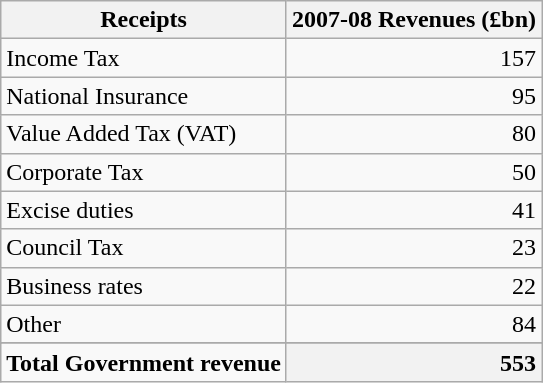<table class="wikitable sortable">
<tr>
<th>Receipts</th>
<th style="text-align: right">2007-08 Revenues (£bn)</th>
</tr>
<tr>
<td>Income Tax</td>
<td style="text-align: right">157</td>
</tr>
<tr>
<td>National Insurance</td>
<td style="text-align: right">95</td>
</tr>
<tr>
<td>Value Added Tax (VAT)</td>
<td style="text-align: right">80</td>
</tr>
<tr>
<td>Corporate Tax</td>
<td style="text-align: right">50</td>
</tr>
<tr>
<td>Excise duties</td>
<td style="text-align: right">41</td>
</tr>
<tr>
<td>Council Tax</td>
<td style="text-align: right">23</td>
</tr>
<tr>
<td>Business rates</td>
<td style="text-align: right">22</td>
</tr>
<tr>
<td>Other</td>
<td style="text-align: right">84</td>
</tr>
<tr>
</tr>
<tr class="sortbottom">
<td style="text-align: left"><strong>Total Government revenue</strong></td>
<th style="text-align: right">553</th>
</tr>
</table>
